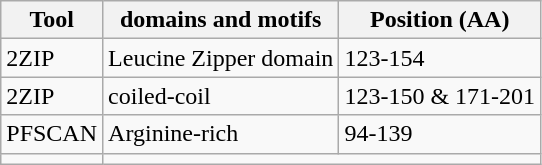<table class="wikitable">
<tr>
<th>Tool</th>
<th>domains and motifs</th>
<th>Position (AA)</th>
</tr>
<tr>
<td>2ZIP </td>
<td>Leucine Zipper domain</td>
<td>123-154</td>
</tr>
<tr>
<td>2ZIP </td>
<td>coiled-coil</td>
<td>123-150 & 171-201</td>
</tr>
<tr>
<td>PFSCAN</td>
<td>Arginine-rich</td>
<td>94-139</td>
</tr>
<tr>
<td></td>
</tr>
</table>
